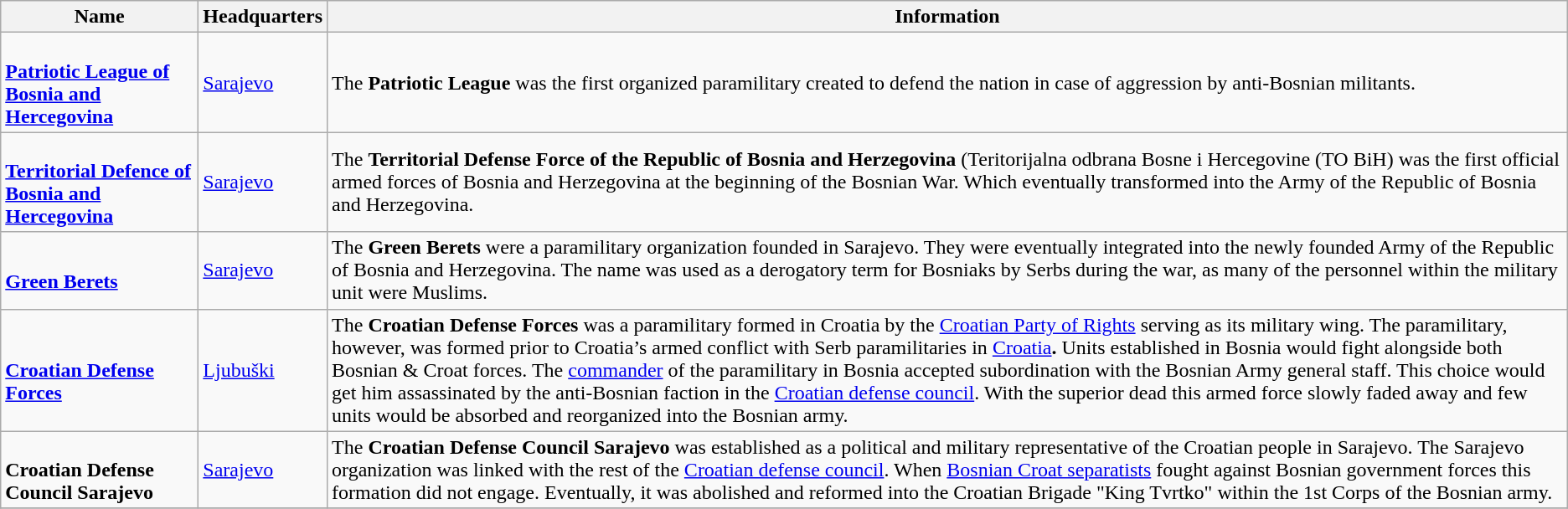<table class="wikitable">
<tr>
<th scope="col" style="width:150px">Name</th>
<th>Headquarters</th>
<th>Information</th>
</tr>
<tr>
<td><br><strong><a href='#'>Patriotic League of Bosnia and Hercegovina</a></strong></td>
<td><a href='#'>Sarajevo</a></td>
<td>The <strong>Patriotic League</strong> was the first organized paramilitary created to defend the nation in case of aggression by anti-Bosnian militants.</td>
</tr>
<tr>
<td><br><a href='#'><strong>Territorial Defence of Bosnia and Hercegovina</strong></a></td>
<td><a href='#'>Sarajevo</a></td>
<td>The <strong>Territorial Defense Force of the Republic of Bosnia and Herzegovina</strong> (Teritorijalna odbrana Bosne i Hercegovine (TO BiH) was the first official armed forces of Bosnia and Herzegovina at the beginning of the Bosnian War. Which eventually transformed into the Army of the Republic of Bosnia and Herzegovina.</td>
</tr>
<tr>
<td><br><a href='#'><strong>Green Berets</strong></a></td>
<td><a href='#'>Sarajevo</a></td>
<td>The <strong>Green Berets</strong> were a paramilitary organization founded in Sarajevo. They were eventually integrated into the newly founded Army of the Republic of Bosnia and Herzegovina. The name was used as a derogatory term for Bosniaks by Serbs during the war, as many of the personnel within the military unit were Muslims.</td>
</tr>
<tr>
<td><br><strong><a href='#'>Croatian Defense Forces</a></strong></td>
<td><a href='#'>Ljubuški</a></td>
<td>The <strong>Croatian Defense Forces</strong> was a paramilitary formed in Croatia by the <a href='#'>Croatian Party of Rights</a> serving as its military wing. The paramilitary, however, was formed prior to Croatia’s armed conflict with Serb paramilitaries in <a href='#'>Croatia</a><strong>.</strong> Units established in Bosnia would fight alongside both Bosnian & Croat forces. The <a href='#'>commander</a> of the paramilitary in Bosnia accepted subordination with the Bosnian Army general staff. This choice would get him assassinated by the anti-Bosnian faction in the <a href='#'>Croatian defense council</a>. With the superior dead this armed force slowly faded away and few units would be absorbed and reorganized into the Bosnian army.</td>
</tr>
<tr>
<td><br><strong>Croatian Defense Council Sarajevo</strong></td>
<td><a href='#'>Sarajevo</a></td>
<td>The <strong>Croatian Defense Council Sarajevo</strong> was established as a political and military representative of the Croatian people in Sarajevo. The Sarajevo organization was linked with the rest of the <a href='#'>Croatian defense council</a>. When <a href='#'>Bosnian Croat separatists</a> fought against Bosnian government forces this formation did not engage. Eventually, it was abolished and reformed into the Croatian Brigade "King Tvrtko" within the 1st Corps of the Bosnian army.</td>
</tr>
<tr>
</tr>
</table>
